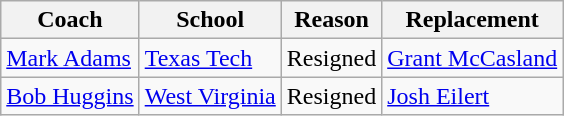<table class="wikitable">
<tr>
<th>Coach</th>
<th>School</th>
<th>Reason</th>
<th>Replacement</th>
</tr>
<tr>
<td><a href='#'>Mark Adams</a></td>
<td><a href='#'>Texas Tech</a></td>
<td>Resigned</td>
<td><a href='#'>Grant McCasland</a></td>
</tr>
<tr>
<td><a href='#'>Bob Huggins</a></td>
<td><a href='#'>West Virginia</a></td>
<td>Resigned</td>
<td><a href='#'>Josh Eilert</a></td>
</tr>
</table>
